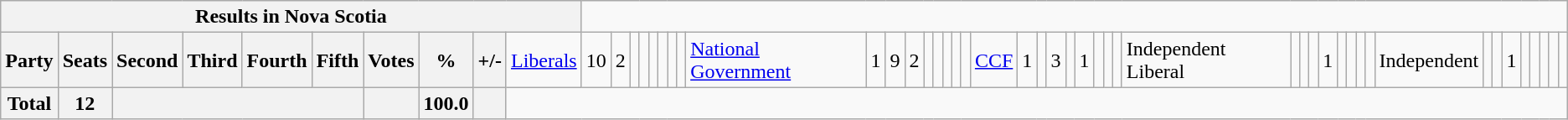<table class="wikitable">
<tr>
<th colspan=11>Results in Nova Scotia</th>
</tr>
<tr>
<th colspan=2>Party</th>
<th>Seats</th>
<th>Second</th>
<th>Third</th>
<th>Fourth</th>
<th>Fifth</th>
<th>Votes</th>
<th>%</th>
<th>+/-<br></th>
<td><a href='#'>Liberals</a></td>
<td align="right">10</td>
<td align="right">2</td>
<td align="right"></td>
<td align="right"></td>
<td align="right"></td>
<td align="right"></td>
<td align="right"></td>
<td align="right"><br></td>
<td><a href='#'>National Government</a></td>
<td align="right">1</td>
<td align="right">9</td>
<td align="right">2</td>
<td align="right"></td>
<td align="right"></td>
<td align="right"></td>
<td align="right"></td>
<td align="right"><br></td>
<td><a href='#'>CCF</a></td>
<td align="right">1</td>
<td align="right"></td>
<td align="right">3</td>
<td align="right"></td>
<td align="right">1</td>
<td align="right"></td>
<td align="right"></td>
<td align="right"><br></td>
<td>Independent Liberal</td>
<td align="right"></td>
<td align="right"></td>
<td align="right"></td>
<td align="right">1</td>
<td align="right"></td>
<td align="right"></td>
<td align="right"></td>
<td align="right"><br></td>
<td>Independent</td>
<td align="right"></td>
<td align="right"></td>
<td align="right">1</td>
<td align="right"></td>
<td align="right"></td>
<td align="right"></td>
<td align="right"></td>
<td align="right"></td>
</tr>
<tr>
<th colspan="2">Total</th>
<th>12</th>
<th colspan="4"></th>
<th></th>
<th>100.0</th>
<th></th>
</tr>
</table>
